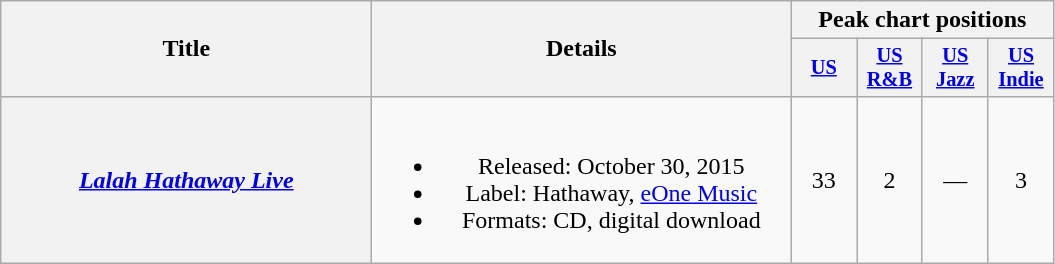<table class="wikitable plainrowheaders" style="text-align:center;">
<tr>
<th scope="col" rowspan="2" style="width:15em;">Title</th>
<th scope="col" rowspan="2" style="width:17em;">Details</th>
<th scope="col" colspan="5">Peak chart positions</th>
</tr>
<tr>
<th scope="col" style="width:2.75em;font-size:85%;"><a href='#'>US</a><br></th>
<th scope="col" style="width:2.75em;font-size:85%;"><a href='#'>US<br>R&B</a><br></th>
<th scope="col" style="width:2.75em;font-size:85%;"><a href='#'>US<br>Jazz</a><br></th>
<th scope="col" style="width:2.75em;font-size:85%;"><a href='#'>US<br>Indie</a><br></th>
</tr>
<tr>
<th scope="row"><em><a href='#'>Lalah Hathaway Live</a></em></th>
<td><br><ul><li>Released: October 30, 2015</li><li>Label: Hathaway, <a href='#'>eOne Music</a></li><li>Formats: CD, digital download</li></ul></td>
<td style="text-align:center;">33</td>
<td style="text-align:center;">2</td>
<td style="text-align:center;">—</td>
<td style="text-align:center;">3</td>
</tr>
</table>
